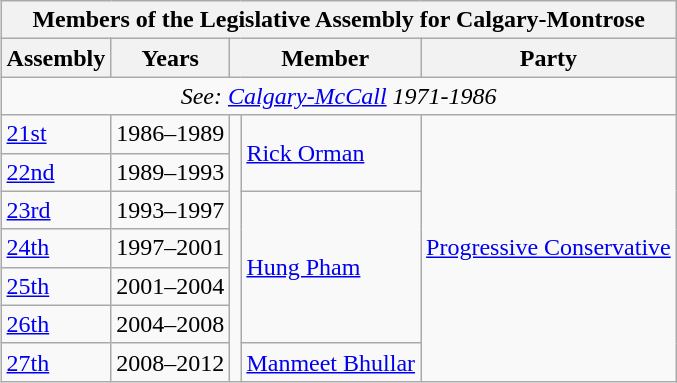<table class="wikitable" align=right>
<tr>
<th colspan=5>Members of the Legislative Assembly for Calgary-Montrose</th>
</tr>
<tr>
<th>Assembly</th>
<th>Years</th>
<th colspan="2">Member</th>
<th>Party</th>
</tr>
<tr>
<td align="center" colspan=5><em>See: <a href='#'>Calgary-McCall</a> 1971-1986</em></td>
</tr>
<tr>
<td><a href='#'>21st</a></td>
<td>1986–1989</td>
<td rowspan=7 ></td>
<td rowspan=2><a href='#'>Rick Orman</a></td>
<td rowspan=7><a href='#'>Progressive Conservative</a></td>
</tr>
<tr>
<td><a href='#'>22nd</a></td>
<td>1989–1993</td>
</tr>
<tr>
<td><a href='#'>23rd</a></td>
<td>1993–1997</td>
<td rowspan=4><a href='#'>Hung Pham</a></td>
</tr>
<tr>
<td><a href='#'>24th</a></td>
<td>1997–2001</td>
</tr>
<tr>
<td><a href='#'>25th</a></td>
<td>2001–2004</td>
</tr>
<tr>
<td><a href='#'>26th</a></td>
<td>2004–2008</td>
</tr>
<tr>
<td><a href='#'>27th</a></td>
<td>2008–2012</td>
<td><a href='#'>Manmeet Bhullar</a></td>
</tr>
</table>
